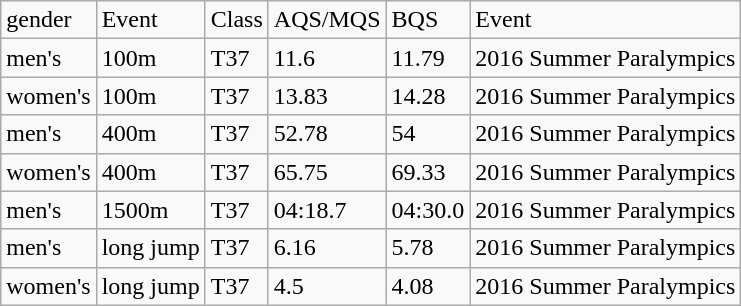<table class="wikitable">
<tr>
<td>gender</td>
<td>Event</td>
<td>Class</td>
<td>AQS/MQS</td>
<td>BQS</td>
<td>Event</td>
</tr>
<tr>
<td>men's</td>
<td>100m</td>
<td>T37</td>
<td>11.6</td>
<td>11.79</td>
<td>2016 Summer Paralympics</td>
</tr>
<tr>
<td>women's</td>
<td>100m</td>
<td>T37</td>
<td>13.83</td>
<td>14.28</td>
<td>2016 Summer Paralympics</td>
</tr>
<tr>
<td>men's</td>
<td>400m</td>
<td>T37</td>
<td>52.78</td>
<td>54</td>
<td>2016 Summer Paralympics</td>
</tr>
<tr>
<td>women's</td>
<td>400m</td>
<td>T37</td>
<td>65.75</td>
<td>69.33</td>
<td>2016 Summer Paralympics</td>
</tr>
<tr>
<td>men's</td>
<td>1500m</td>
<td>T37</td>
<td>04:18.7</td>
<td>04:30.0</td>
<td>2016 Summer Paralympics</td>
</tr>
<tr>
<td>men's</td>
<td>long jump</td>
<td>T37</td>
<td>6.16</td>
<td>5.78</td>
<td>2016 Summer Paralympics</td>
</tr>
<tr>
<td>women's</td>
<td>long jump</td>
<td>T37</td>
<td>4.5</td>
<td>4.08</td>
<td>2016 Summer Paralympics</td>
</tr>
</table>
